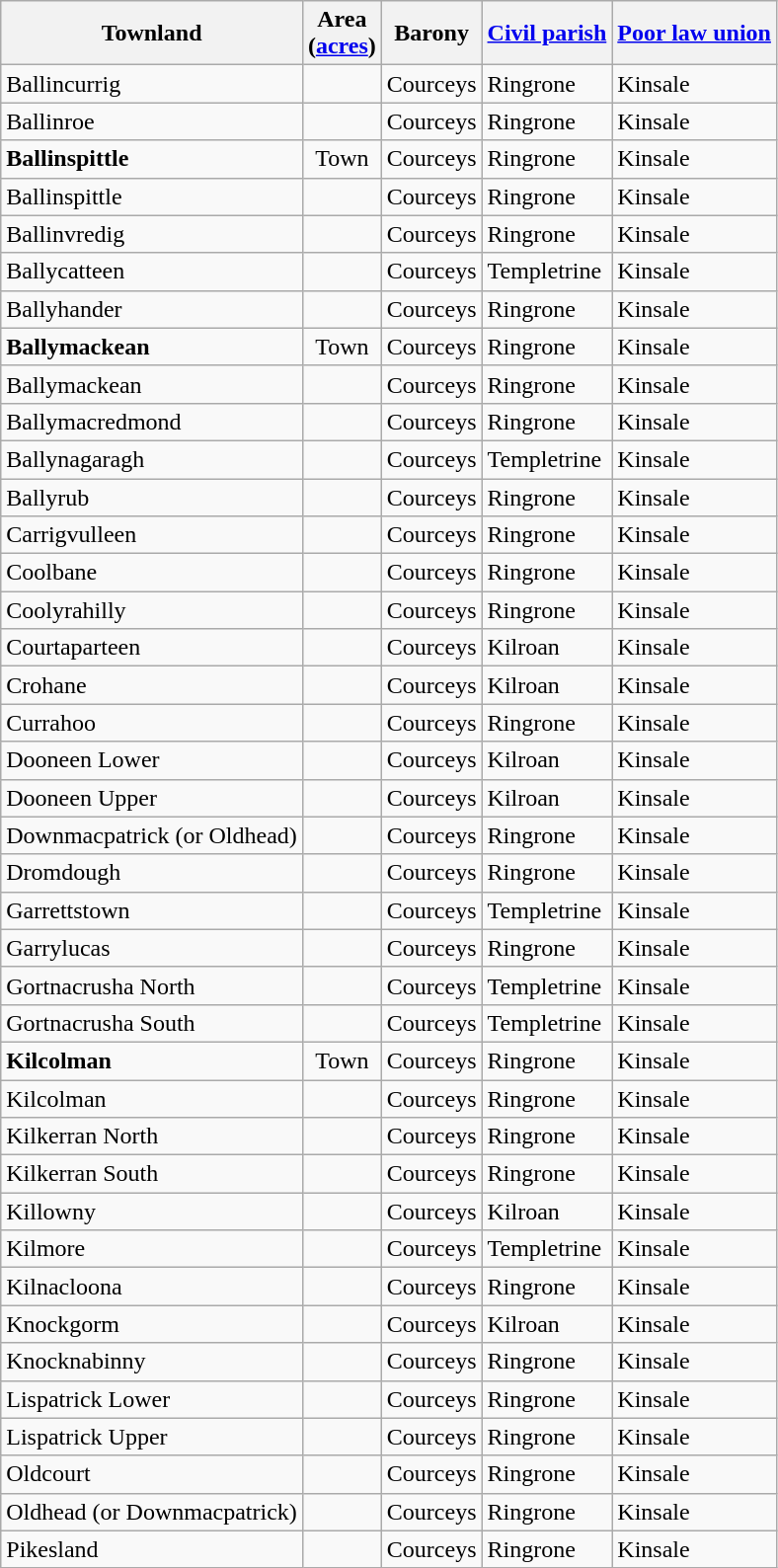<table class="wikitable sortable" style="border:1px;">
<tr>
<th>Townland</th>
<th>Area<br>(<a href='#'>acres</a>)</th>
<th>Barony</th>
<th><a href='#'>Civil parish</a></th>
<th><a href='#'>Poor law union</a></th>
</tr>
<tr>
<td>Ballincurrig</td>
<td align="right"></td>
<td>Courceys</td>
<td>Ringrone</td>
<td>Kinsale</td>
</tr>
<tr>
<td>Ballinroe</td>
<td align="right"></td>
<td>Courceys</td>
<td>Ringrone</td>
<td>Kinsale</td>
</tr>
<tr>
<td><strong>Ballinspittle</strong></td>
<td align="center"> Town</td>
<td>Courceys</td>
<td>Ringrone</td>
<td>Kinsale</td>
</tr>
<tr>
<td>Ballinspittle</td>
<td align="right"></td>
<td>Courceys</td>
<td>Ringrone</td>
<td>Kinsale</td>
</tr>
<tr>
<td>Ballinvredig</td>
<td align="right"></td>
<td>Courceys</td>
<td>Ringrone</td>
<td>Kinsale</td>
</tr>
<tr>
<td>Ballycatteen</td>
<td align="right"></td>
<td>Courceys</td>
<td>Templetrine</td>
<td>Kinsale</td>
</tr>
<tr>
<td>Ballyhander</td>
<td align="right"></td>
<td>Courceys</td>
<td>Ringrone</td>
<td>Kinsale</td>
</tr>
<tr>
<td><strong>Ballymackean</strong></td>
<td align="center"> Town</td>
<td>Courceys</td>
<td>Ringrone</td>
<td>Kinsale</td>
</tr>
<tr>
<td>Ballymackean</td>
<td align="right"></td>
<td>Courceys</td>
<td>Ringrone</td>
<td>Kinsale</td>
</tr>
<tr>
<td>Ballymacredmond</td>
<td align="right"></td>
<td>Courceys</td>
<td>Ringrone</td>
<td>Kinsale</td>
</tr>
<tr>
<td>Ballynagaragh</td>
<td align="right"></td>
<td>Courceys</td>
<td>Templetrine</td>
<td>Kinsale</td>
</tr>
<tr>
<td>Ballyrub</td>
<td align="right"></td>
<td>Courceys</td>
<td>Ringrone</td>
<td>Kinsale</td>
</tr>
<tr>
<td>Carrigvulleen</td>
<td align="right"></td>
<td>Courceys</td>
<td>Ringrone</td>
<td>Kinsale</td>
</tr>
<tr>
<td>Coolbane</td>
<td align="right"></td>
<td>Courceys</td>
<td>Ringrone</td>
<td>Kinsale</td>
</tr>
<tr>
<td>Coolyrahilly</td>
<td align="right"></td>
<td>Courceys</td>
<td>Ringrone</td>
<td>Kinsale</td>
</tr>
<tr>
<td>Courtaparteen</td>
<td align="right"></td>
<td>Courceys</td>
<td>Kilroan</td>
<td>Kinsale</td>
</tr>
<tr>
<td>Crohane</td>
<td align="right"></td>
<td>Courceys</td>
<td>Kilroan</td>
<td>Kinsale</td>
</tr>
<tr>
<td>Currahoo</td>
<td align="right"></td>
<td>Courceys</td>
<td>Ringrone</td>
<td>Kinsale</td>
</tr>
<tr>
<td>Dooneen Lower</td>
<td align="right"></td>
<td>Courceys</td>
<td>Kilroan</td>
<td>Kinsale</td>
</tr>
<tr>
<td>Dooneen Upper</td>
<td align="right"></td>
<td>Courceys</td>
<td>Kilroan</td>
<td>Kinsale</td>
</tr>
<tr>
<td>Downmacpatrick (or Oldhead)</td>
<td align="right"></td>
<td>Courceys</td>
<td>Ringrone</td>
<td>Kinsale</td>
</tr>
<tr>
<td>Dromdough</td>
<td align="right"></td>
<td>Courceys</td>
<td>Ringrone</td>
<td>Kinsale</td>
</tr>
<tr>
<td>Garrettstown</td>
<td align="right"></td>
<td>Courceys</td>
<td>Templetrine</td>
<td>Kinsale</td>
</tr>
<tr>
<td>Garrylucas</td>
<td align="right"></td>
<td>Courceys</td>
<td>Ringrone</td>
<td>Kinsale</td>
</tr>
<tr>
<td>Gortnacrusha North</td>
<td align="right"></td>
<td>Courceys</td>
<td>Templetrine</td>
<td>Kinsale</td>
</tr>
<tr>
<td>Gortnacrusha South</td>
<td align="right"></td>
<td>Courceys</td>
<td>Templetrine</td>
<td>Kinsale</td>
</tr>
<tr>
<td><strong>Kilcolman</strong></td>
<td align="center"> Town</td>
<td>Courceys</td>
<td>Ringrone</td>
<td>Kinsale</td>
</tr>
<tr>
<td>Kilcolman</td>
<td align="right"></td>
<td>Courceys</td>
<td>Ringrone</td>
<td>Kinsale</td>
</tr>
<tr>
<td>Kilkerran North</td>
<td align="right"></td>
<td>Courceys</td>
<td>Ringrone</td>
<td>Kinsale</td>
</tr>
<tr>
<td>Kilkerran South</td>
<td align="right"></td>
<td>Courceys</td>
<td>Ringrone</td>
<td>Kinsale</td>
</tr>
<tr>
<td>Killowny</td>
<td align="right"></td>
<td>Courceys</td>
<td>Kilroan</td>
<td>Kinsale</td>
</tr>
<tr>
<td>Kilmore</td>
<td align="right"></td>
<td>Courceys</td>
<td>Templetrine</td>
<td>Kinsale</td>
</tr>
<tr>
<td>Kilnacloona</td>
<td align="right"></td>
<td>Courceys</td>
<td>Ringrone</td>
<td>Kinsale</td>
</tr>
<tr>
<td>Knockgorm</td>
<td align="right"></td>
<td>Courceys</td>
<td>Kilroan</td>
<td>Kinsale</td>
</tr>
<tr>
<td>Knocknabinny</td>
<td align="right"></td>
<td>Courceys</td>
<td>Ringrone</td>
<td>Kinsale</td>
</tr>
<tr>
<td>Lispatrick Lower</td>
<td align="right"></td>
<td>Courceys</td>
<td>Ringrone</td>
<td>Kinsale</td>
</tr>
<tr>
<td>Lispatrick Upper</td>
<td align="right"></td>
<td>Courceys</td>
<td>Ringrone</td>
<td>Kinsale</td>
</tr>
<tr>
<td>Oldcourt</td>
<td align="right"></td>
<td>Courceys</td>
<td>Ringrone</td>
<td>Kinsale</td>
</tr>
<tr>
<td>Oldhead (or Downmacpatrick)</td>
<td align="right"></td>
<td>Courceys</td>
<td>Ringrone</td>
<td>Kinsale</td>
</tr>
<tr>
<td>Pikesland</td>
<td align="right"></td>
<td>Courceys</td>
<td>Ringrone</td>
<td>Kinsale</td>
</tr>
<tr>
</tr>
</table>
